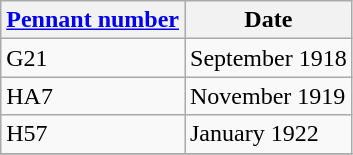<table class="wikitable" style="text-align:left">
<tr>
<th scope="col"><a href='#'>Pennant number</a></th>
<th>Date</th>
</tr>
<tr>
<td scope="row">G21</td>
<td>September 1918</td>
</tr>
<tr>
<td scope="row">HA7</td>
<td>November 1919</td>
</tr>
<tr>
<td scope="row">H57</td>
<td>January 1922</td>
</tr>
<tr>
</tr>
</table>
